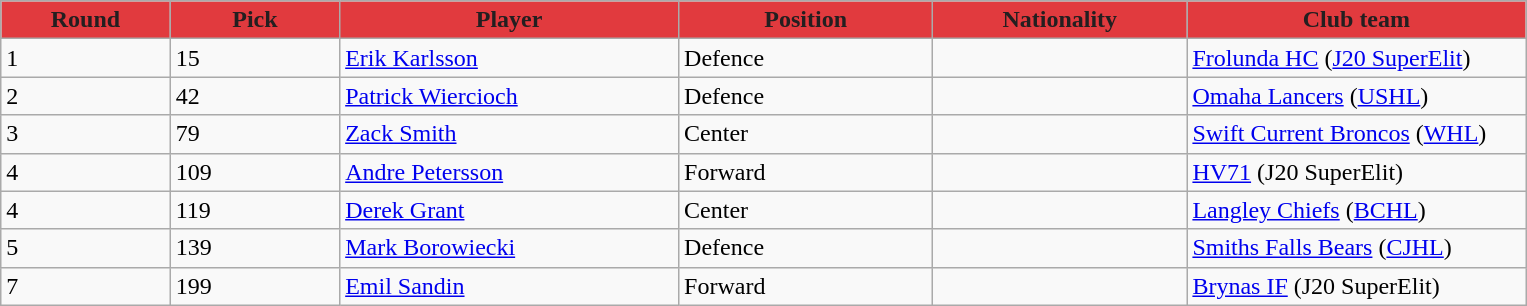<table class="wikitable">
<tr>
<th style="background:#E13A3E; color:#231F20" width="10%">Round</th>
<th style="background:#E13A3E; color:#231F20" width="10%">Pick</th>
<th style="background:#E13A3E; color:#231F20"  width="20%">Player</th>
<th style="background:#E13A3E; color:#231F20"  width="15%">Position</th>
<th style="background:#E13A3E; color:#231F20"  width="15%">Nationality</th>
<th style="background:#E13A3E; color:#231F20"  width="20%">Club team</th>
</tr>
<tr>
<td>1</td>
<td>15</td>
<td><a href='#'>Erik Karlsson</a></td>
<td>Defence</td>
<td></td>
<td><a href='#'>Frolunda HC</a> (<a href='#'>J20 SuperElit</a>)</td>
</tr>
<tr>
<td>2</td>
<td>42</td>
<td><a href='#'>Patrick Wiercioch</a></td>
<td>Defence</td>
<td></td>
<td><a href='#'>Omaha Lancers</a> (<a href='#'>USHL</a>)</td>
</tr>
<tr>
<td>3</td>
<td>79</td>
<td><a href='#'>Zack Smith</a></td>
<td>Center</td>
<td></td>
<td><a href='#'>Swift Current Broncos</a> (<a href='#'>WHL</a>)</td>
</tr>
<tr>
<td>4</td>
<td>109</td>
<td><a href='#'>Andre Petersson</a></td>
<td>Forward</td>
<td></td>
<td><a href='#'>HV71</a> (J20 SuperElit)</td>
</tr>
<tr>
<td>4</td>
<td>119</td>
<td><a href='#'>Derek Grant</a></td>
<td>Center</td>
<td></td>
<td><a href='#'>Langley Chiefs</a> (<a href='#'>BCHL</a>)</td>
</tr>
<tr>
<td>5</td>
<td>139</td>
<td><a href='#'>Mark Borowiecki</a></td>
<td>Defence</td>
<td></td>
<td><a href='#'>Smiths Falls Bears</a> (<a href='#'>CJHL</a>)</td>
</tr>
<tr>
<td>7</td>
<td>199</td>
<td><a href='#'>Emil Sandin</a></td>
<td>Forward</td>
<td></td>
<td><a href='#'>Brynas IF</a> (J20 SuperElit)</td>
</tr>
</table>
